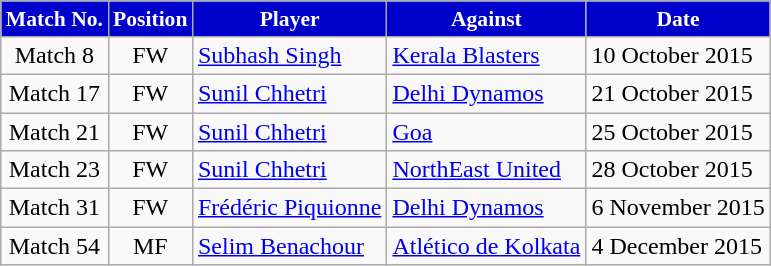<table class="wikitable" style="text-align:center font-size">
<tr>
<th style="background:#0000CD; color:white; font-size:90%">Match No.</th>
<th style="background:#0000CD; color:white; font-size:90%">Position</th>
<th style="background:#0000CD; color:white; font-size:90%">Player</th>
<th style="background:#0000CD; color:white; font-size:90%">Against</th>
<th style="background:#0000CD; color:white; font-size:90%">Date</th>
</tr>
<tr>
<td align="center">Match 8</td>
<td align="center">FW</td>
<td align="left"> <a href='#'>Subhash Singh</a></td>
<td align="left"><a href='#'>Kerala Blasters</a></td>
<td>10 October 2015</td>
</tr>
<tr>
<td align="center">Match 17</td>
<td align="center">FW</td>
<td align="left"> <a href='#'>Sunil Chhetri</a></td>
<td align="left"><a href='#'>Delhi Dynamos</a></td>
<td>21 October 2015</td>
</tr>
<tr>
<td align="center">Match 21</td>
<td align="center">FW</td>
<td align="left"> <a href='#'>Sunil Chhetri</a></td>
<td align="left"><a href='#'>Goa</a></td>
<td>25 October 2015</td>
</tr>
<tr>
<td align="center">Match 23</td>
<td align="center">FW</td>
<td align="left"> <a href='#'>Sunil Chhetri</a></td>
<td align="left"><a href='#'>NorthEast United</a></td>
<td>28 October 2015</td>
</tr>
<tr>
<td align="center">Match 31</td>
<td align="center">FW</td>
<td align="left"> <a href='#'>Frédéric Piquionne</a></td>
<td align="left"><a href='#'>Delhi Dynamos</a></td>
<td>6 November 2015</td>
</tr>
<tr>
<td align="center">Match 54</td>
<td align="center">MF</td>
<td align="left"> <a href='#'>Selim Benachour</a></td>
<td align="left"><a href='#'>Atlético de Kolkata</a></td>
<td>4 December 2015</td>
</tr>
</table>
